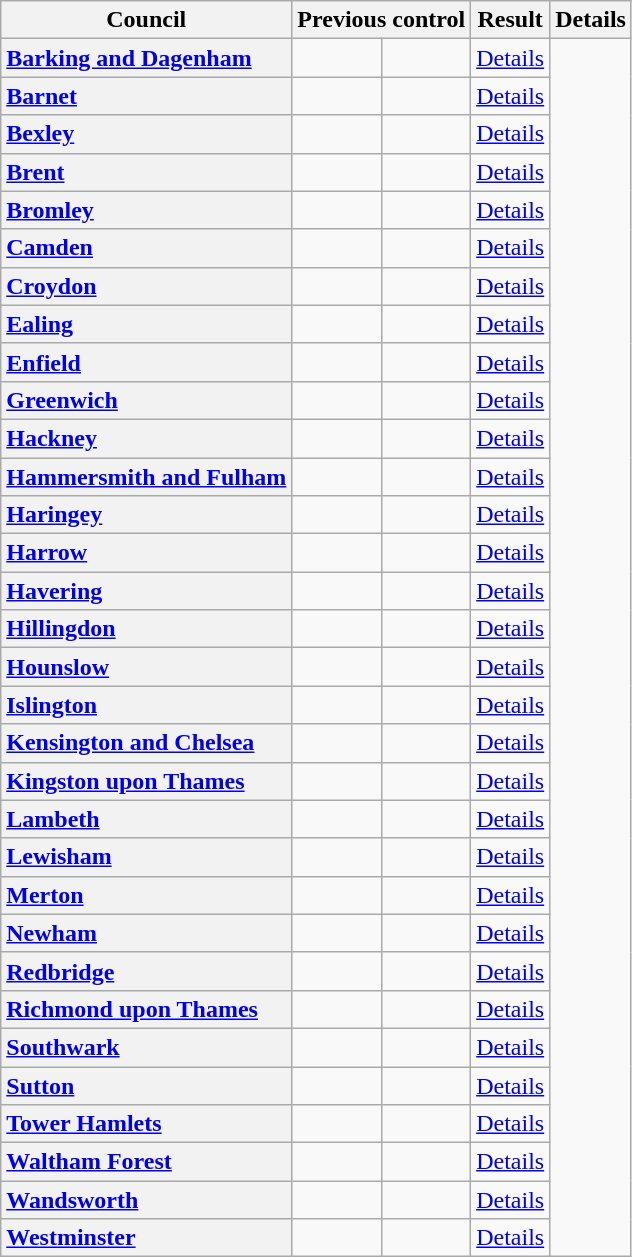<table class="wikitable">
<tr>
<th scope="col">Council</th>
<th colspan=2>Previous control</th>
<th colspan=2>Result</th>
<th scope="col" class="unsortable">Details</th>
</tr>
<tr>
<th scope="row" style="text-align: left;"><a href='#'>Barking and Dagenham</a></th>
<td></td>
<td></td>
<td><a href='#'>Details</a></td>
</tr>
<tr>
<th scope="row" style="text-align: left;"><a href='#'>Barnet</a></th>
<td></td>
<td></td>
<td><a href='#'>Details</a></td>
</tr>
<tr>
<th scope="row" style="text-align: left;"><a href='#'>Bexley</a></th>
<td></td>
<td></td>
<td><a href='#'>Details</a></td>
</tr>
<tr>
<th scope="row" style="text-align: left;"><a href='#'>Brent</a></th>
<td></td>
<td></td>
<td><a href='#'>Details</a></td>
</tr>
<tr>
<th scope="row" style="text-align: left;"><a href='#'>Bromley</a></th>
<td></td>
<td></td>
<td><a href='#'>Details</a></td>
</tr>
<tr>
<th scope="row" style="text-align: left;"><a href='#'>Camden</a></th>
<td></td>
<td></td>
<td><a href='#'>Details</a></td>
</tr>
<tr>
<th scope="row" style="text-align: left;"><a href='#'>Croydon</a></th>
<td></td>
<td></td>
<td><a href='#'>Details</a></td>
</tr>
<tr>
<th scope="row" style="text-align: left;"><a href='#'>Ealing</a></th>
<td></td>
<td></td>
<td><a href='#'>Details</a></td>
</tr>
<tr>
<th scope="row" style="text-align: left;"><a href='#'>Enfield</a></th>
<td></td>
<td></td>
<td><a href='#'>Details</a></td>
</tr>
<tr>
<th scope="row" style="text-align: left;"><a href='#'>Greenwich</a></th>
<td></td>
<td></td>
<td><a href='#'>Details</a></td>
</tr>
<tr>
<th scope="row" style="text-align: left;"><a href='#'>Hackney</a></th>
<td></td>
<td></td>
<td><a href='#'>Details</a></td>
</tr>
<tr>
<th scope="row" style="text-align: left;"><a href='#'>Hammersmith and Fulham</a></th>
<td></td>
<td></td>
<td><a href='#'>Details</a></td>
</tr>
<tr>
<th scope="row" style="text-align: left;"><a href='#'>Haringey</a></th>
<td></td>
<td></td>
<td><a href='#'>Details</a></td>
</tr>
<tr>
<th scope="row" style="text-align: left;"><a href='#'>Harrow</a></th>
<td></td>
<td></td>
<td><a href='#'>Details</a></td>
</tr>
<tr>
<th scope="row" style="text-align: left;"><a href='#'>Havering</a></th>
<td></td>
<td></td>
<td><a href='#'>Details</a></td>
</tr>
<tr>
<th scope="row" style="text-align: left;"><a href='#'>Hillingdon</a></th>
<td></td>
<td></td>
<td><a href='#'>Details</a></td>
</tr>
<tr>
<th scope="row" style="text-align: left;"><a href='#'>Hounslow</a></th>
<td></td>
<td></td>
<td><a href='#'>Details</a></td>
</tr>
<tr>
<th scope="row" style="text-align: left;"><a href='#'>Islington</a></th>
<td></td>
<td></td>
<td><a href='#'>Details</a></td>
</tr>
<tr>
<th scope="row" style="text-align: left;"><a href='#'>Kensington and Chelsea</a></th>
<td></td>
<td></td>
<td><a href='#'>Details</a></td>
</tr>
<tr>
<th scope="row" style="text-align: left;"><a href='#'>Kingston upon Thames</a></th>
<td></td>
<td></td>
<td><a href='#'>Details</a></td>
</tr>
<tr>
<th scope="row" style="text-align: left;"><a href='#'>Lambeth</a></th>
<td></td>
<td></td>
<td><a href='#'>Details</a></td>
</tr>
<tr>
<th scope="row" style="text-align: left;"><a href='#'>Lewisham</a></th>
<td></td>
<td></td>
<td><a href='#'>Details</a></td>
</tr>
<tr>
<th scope="row" style="text-align: left;"><a href='#'>Merton</a></th>
<td></td>
<td></td>
<td><a href='#'>Details</a></td>
</tr>
<tr>
<th scope="row" style="text-align: left;"><a href='#'>Newham</a></th>
<td></td>
<td></td>
<td><a href='#'>Details</a></td>
</tr>
<tr>
<th scope="row" style="text-align: left;"><a href='#'>Redbridge</a></th>
<td></td>
<td></td>
<td><a href='#'>Details</a></td>
</tr>
<tr>
<th scope="row" style="text-align: left;"><a href='#'>Richmond upon Thames</a></th>
<td></td>
<td></td>
<td><a href='#'>Details</a></td>
</tr>
<tr>
<th scope="row" style="text-align: left;"><a href='#'>Southwark</a></th>
<td></td>
<td></td>
<td><a href='#'>Details</a></td>
</tr>
<tr>
<th scope="row" style="text-align: left;"><a href='#'>Sutton</a></th>
<td></td>
<td></td>
<td><a href='#'>Details</a></td>
</tr>
<tr>
<th scope="row" style="text-align: left;"><a href='#'>Tower Hamlets</a></th>
<td></td>
<td></td>
<td><a href='#'>Details</a></td>
</tr>
<tr>
<th scope="row" style="text-align: left;"><a href='#'>Waltham Forest</a></th>
<td></td>
<td></td>
<td><a href='#'>Details</a></td>
</tr>
<tr>
<th scope="row" style="text-align: left;"><a href='#'>Wandsworth</a></th>
<td></td>
<td></td>
<td><a href='#'>Details</a></td>
</tr>
<tr>
<th scope="row" style="text-align: left;"><a href='#'>Westminster</a></th>
<td></td>
<td></td>
<td><a href='#'>Details</a></td>
</tr>
</table>
